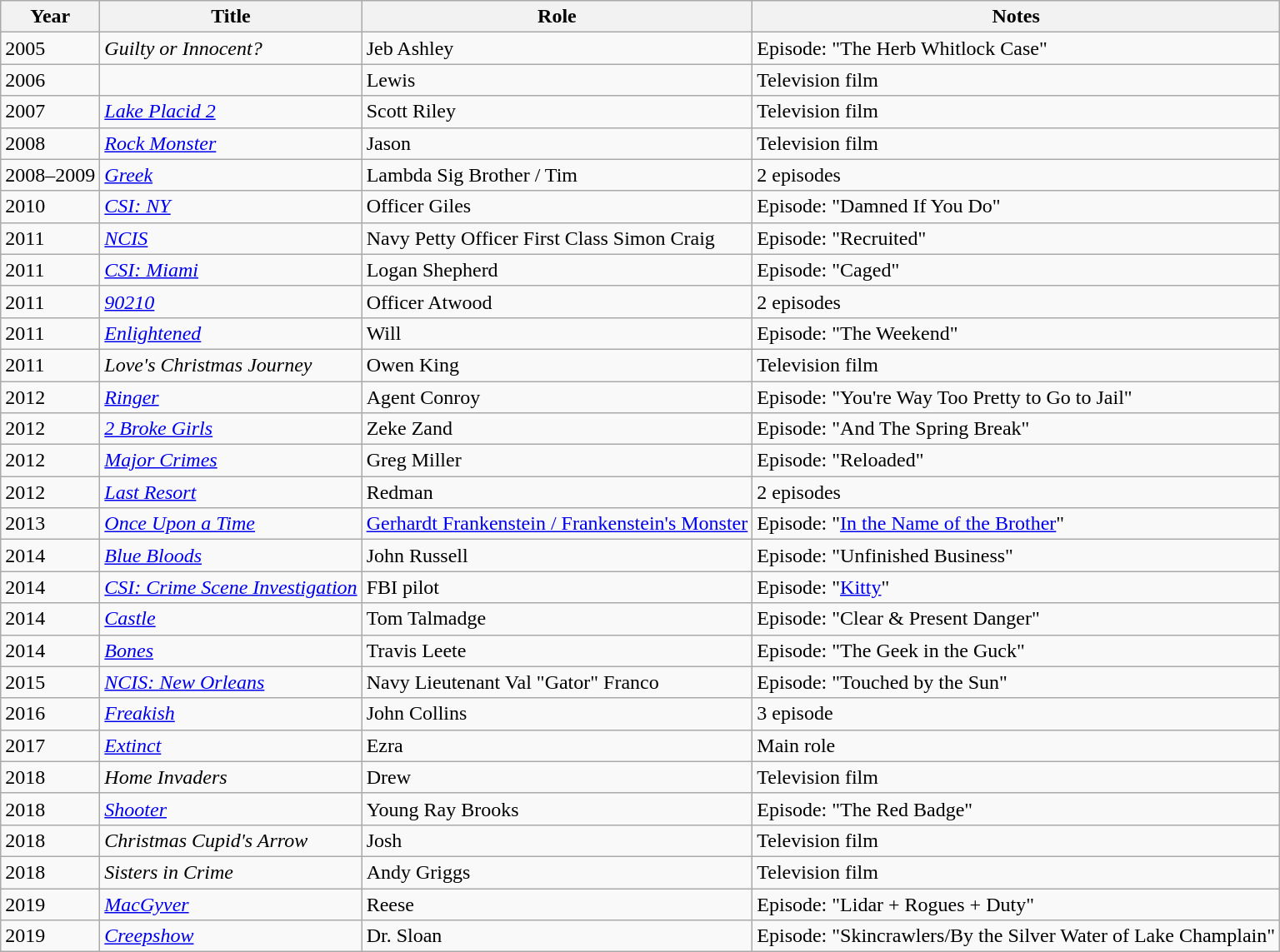<table class="wikitable sortable">
<tr>
<th>Year</th>
<th>Title</th>
<th>Role</th>
<th class="unsortable">Notes</th>
</tr>
<tr>
<td>2005</td>
<td><em>Guilty or Innocent?</em></td>
<td>Jeb Ashley</td>
<td>Episode: "The Herb Whitlock Case"</td>
</tr>
<tr>
<td>2006</td>
<td><em></em></td>
<td>Lewis</td>
<td>Television film</td>
</tr>
<tr>
<td>2007</td>
<td><em><a href='#'>Lake Placid 2</a></em></td>
<td>Scott Riley</td>
<td>Television film</td>
</tr>
<tr>
<td>2008</td>
<td><em><a href='#'>Rock Monster</a></em></td>
<td>Jason</td>
<td>Television film</td>
</tr>
<tr>
<td>2008–2009</td>
<td><em><a href='#'>Greek</a></em></td>
<td>Lambda Sig Brother / Tim</td>
<td>2 episodes</td>
</tr>
<tr>
<td>2010</td>
<td><em><a href='#'>CSI: NY</a></em></td>
<td>Officer Giles</td>
<td>Episode: "Damned If You Do"</td>
</tr>
<tr>
<td>2011</td>
<td><em><a href='#'>NCIS</a></em></td>
<td>Navy Petty Officer First Class Simon Craig</td>
<td>Episode: "Recruited"</td>
</tr>
<tr>
<td>2011</td>
<td><em><a href='#'>CSI: Miami</a></em></td>
<td>Logan Shepherd</td>
<td>Episode: "Caged"</td>
</tr>
<tr>
<td>2011</td>
<td><em><a href='#'>90210</a></em></td>
<td>Officer Atwood</td>
<td>2 episodes</td>
</tr>
<tr>
<td>2011</td>
<td><em><a href='#'>Enlightened</a></em></td>
<td>Will</td>
<td>Episode: "The Weekend"</td>
</tr>
<tr>
<td>2011</td>
<td><em>Love's Christmas Journey</em></td>
<td>Owen King</td>
<td>Television film</td>
</tr>
<tr>
<td>2012</td>
<td><em><a href='#'>Ringer</a></em></td>
<td>Agent Conroy</td>
<td>Episode: "You're Way Too Pretty to Go to Jail"</td>
</tr>
<tr>
<td>2012</td>
<td><em><a href='#'>2 Broke Girls</a></em></td>
<td>Zeke Zand</td>
<td>Episode: "And The Spring Break"</td>
</tr>
<tr>
<td>2012</td>
<td><em><a href='#'>Major Crimes</a></em></td>
<td>Greg Miller</td>
<td>Episode: "Reloaded"</td>
</tr>
<tr>
<td>2012</td>
<td><em><a href='#'>Last Resort</a></em></td>
<td>Redman</td>
<td>2 episodes</td>
</tr>
<tr>
<td>2013</td>
<td><em><a href='#'>Once Upon a Time</a></em></td>
<td><a href='#'>Gerhardt Frankenstein / Frankenstein's Monster</a></td>
<td>Episode: "<a href='#'>In the Name of the Brother</a>"</td>
</tr>
<tr>
<td>2014</td>
<td><em><a href='#'>Blue Bloods</a></em></td>
<td>John Russell</td>
<td>Episode: "Unfinished Business"</td>
</tr>
<tr>
<td>2014</td>
<td><em><a href='#'>CSI: Crime Scene Investigation</a></em></td>
<td>FBI pilot</td>
<td>Episode: "<a href='#'>Kitty</a>"</td>
</tr>
<tr>
<td>2014</td>
<td><em><a href='#'>Castle</a></em></td>
<td>Tom Talmadge</td>
<td>Episode: "Clear & Present Danger"</td>
</tr>
<tr>
<td>2014</td>
<td><em><a href='#'>Bones</a></em></td>
<td>Travis Leete</td>
<td>Episode: "The Geek in the Guck"</td>
</tr>
<tr>
<td>2015</td>
<td><em><a href='#'>NCIS: New Orleans</a></em></td>
<td>Navy Lieutenant Val "Gator" Franco</td>
<td>Episode: "Touched by the Sun"</td>
</tr>
<tr>
<td>2016</td>
<td><em><a href='#'>Freakish</a></em></td>
<td>John Collins</td>
<td>3 episode</td>
</tr>
<tr>
<td>2017</td>
<td><em><a href='#'>Extinct</a></em></td>
<td>Ezra</td>
<td>Main role</td>
</tr>
<tr>
<td>2018</td>
<td><em>Home Invaders</em></td>
<td>Drew</td>
<td>Television film</td>
</tr>
<tr>
<td>2018</td>
<td><em><a href='#'>Shooter</a></em></td>
<td>Young Ray Brooks</td>
<td>Episode: "The Red Badge"</td>
</tr>
<tr>
<td>2018</td>
<td><em>Christmas Cupid's Arrow</em></td>
<td>Josh</td>
<td>Television film</td>
</tr>
<tr>
<td>2018</td>
<td><em>Sisters in Crime</em></td>
<td>Andy Griggs</td>
<td>Television film</td>
</tr>
<tr>
<td>2019</td>
<td><em><a href='#'>MacGyver</a></em></td>
<td>Reese</td>
<td>Episode: "Lidar + Rogues + Duty"</td>
</tr>
<tr>
<td>2019</td>
<td><em><a href='#'>Creepshow</a></em></td>
<td>Dr. Sloan</td>
<td>Episode: "Skincrawlers/By the Silver Water of Lake Champlain"</td>
</tr>
</table>
